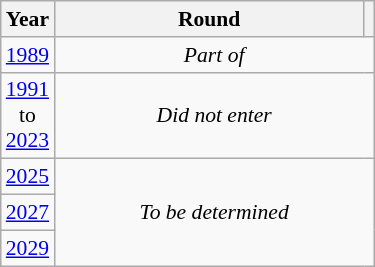<table class="wikitable" style="text-align: center; font-size:90%">
<tr>
<th>Year</th>
<th style="width:200px">Round</th>
<th></th>
</tr>
<tr>
<td><a href='#'>1989</a></td>
<td colspan="2"><em>Part of </em></td>
</tr>
<tr>
<td><a href='#'>1991</a><br>to<br><a href='#'>2023</a></td>
<td colspan="2"><em>Did not enter</em></td>
</tr>
<tr>
<td><a href='#'>2025</a></td>
<td colspan="2" rowspan="3"><em>To be determined</em></td>
</tr>
<tr>
<td><a href='#'>2027</a></td>
</tr>
<tr>
<td><a href='#'>2029</a></td>
</tr>
</table>
